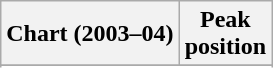<table class="wikitable sortable plainrowheaders" style="text-align:center">
<tr>
<th scope="col">Chart (2003–04)</th>
<th scope="col">Peak<br>position</th>
</tr>
<tr>
</tr>
<tr>
</tr>
<tr>
</tr>
</table>
